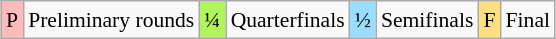<table class="wikitable" style="margin:0.5em auto; font-size:90%; line-height:1.25em;">
<tr>
<td bgcolor="#FFBBBB" align=center>P</td>
<td>Preliminary rounds</td>
<td bgcolor="#AFF55B" align=center>¼</td>
<td>Quarterfinals</td>
<td bgcolor="#97DEFF" align=center>½</td>
<td>Semifinals</td>
<td bgcolor="#FFDF80" align=center>F</td>
<td>Final</td>
</tr>
</table>
